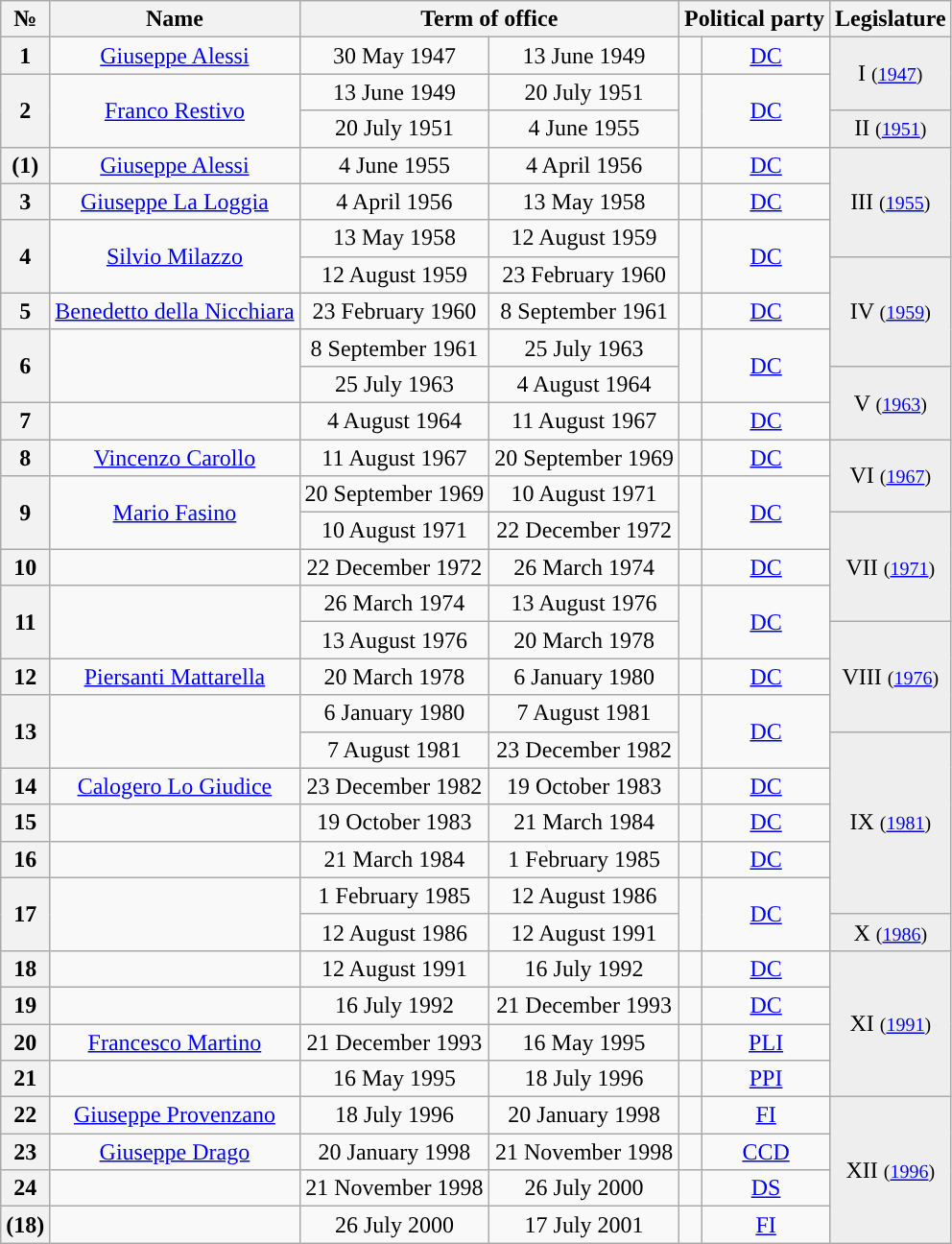<table class="wikitable" style="text-align:center; border:1px #AAAAFF solid">
<tr>
<th>№</th>
<th>Name</th>
<th colspan=2>Term of office</th>
<th colspan=2>Political party</th>
<th>Legislature</th>
</tr>
<tr>
<th>1</th>
<td><a href='#'>Giuseppe Alessi</a></td>
<td>30 May 1947</td>
<td>13 June 1949</td>
<td style="background:"></td>
<td><a href='#'>DC</a></td>
<td rowspan=2 bgcolor=#EEEEEE>I <small>(<a href='#'>1947</a>)</small></td>
</tr>
<tr>
<th rowspan=2>2</th>
<td rowspan=2><a href='#'>Franco Restivo</a></td>
<td>13 June 1949</td>
<td>20 July 1951</td>
<td rowspan=2 style="background:"></td>
<td rowspan=2><a href='#'>DC</a></td>
</tr>
<tr>
<td>20 July 1951</td>
<td>4 June 1955</td>
<td rowspan=1 bgcolor=#EEEEEE>II <small>(<a href='#'>1951</a>)</small></td>
</tr>
<tr>
<th>(1)</th>
<td><a href='#'>Giuseppe Alessi</a></td>
<td>4 June 1955</td>
<td>4 April 1956</td>
<td style="background:"></td>
<td><a href='#'>DC</a></td>
<td rowspan=3 bgcolor=#EEEEEE>III <small>(<a href='#'>1955</a>)</small></td>
</tr>
<tr>
<th>3</th>
<td><a href='#'>Giuseppe La Loggia</a></td>
<td>4 April 1956</td>
<td>13 May 1958</td>
<td style="background:"></td>
<td><a href='#'>DC</a></td>
</tr>
<tr>
<th rowspan=2>4</th>
<td rowspan=2><a href='#'>Silvio Milazzo</a></td>
<td>13 May 1958</td>
<td>12 August 1959</td>
<td rowspan=2 style="background:"></td>
<td rowspan=2><a href='#'>DC</a></td>
</tr>
<tr>
<td>12 August 1959</td>
<td>23 February 1960</td>
<td rowspan=3 bgcolor=#EEEEEE>IV <small>(<a href='#'>1959</a>)</small></td>
</tr>
<tr>
<th>5</th>
<td><a href='#'>Benedetto della Nicchiara</a></td>
<td>23 February 1960</td>
<td>8 September 1961</td>
<td style="background:"></td>
<td><a href='#'>DC</a></td>
</tr>
<tr>
<th rowspan=2>6</th>
<td rowspan=2></td>
<td>8 September 1961</td>
<td>25 July 1963</td>
<td rowspan=2 style="background:"></td>
<td rowspan=2><a href='#'>DC</a></td>
</tr>
<tr>
<td>25 July 1963</td>
<td>4 August 1964</td>
<td rowspan=2 bgcolor=#EEEEEE>V <small>(<a href='#'>1963</a>)</small></td>
</tr>
<tr>
<th>7</th>
<td></td>
<td>4 August 1964</td>
<td>11 August 1967</td>
<td style="background:"></td>
<td><a href='#'>DC</a></td>
</tr>
<tr>
<th>8</th>
<td><a href='#'>Vincenzo Carollo</a></td>
<td>11 August 1967</td>
<td>20 September 1969</td>
<td style="background:"></td>
<td><a href='#'>DC</a></td>
<td rowspan=2 bgcolor=#EEEEEE>VI <small>(<a href='#'>1967</a>)</small></td>
</tr>
<tr>
<th rowspan=2>9</th>
<td rowspan=2><a href='#'>Mario Fasino</a></td>
<td>20 September 1969</td>
<td>10 August 1971</td>
<td rowspan=2 style="background:"></td>
<td rowspan=2><a href='#'>DC</a></td>
</tr>
<tr>
<td>10 August 1971</td>
<td>22 December 1972</td>
<td rowspan=3 bgcolor=#EEEEEE>VII <small>(<a href='#'>1971</a>)</small></td>
</tr>
<tr>
<th>10</th>
<td></td>
<td>22 December 1972</td>
<td>26 March 1974</td>
<td style="background:"></td>
<td><a href='#'>DC</a></td>
</tr>
<tr>
<th rowspan=2>11</th>
<td rowspan=2></td>
<td>26 March 1974</td>
<td>13 August 1976</td>
<td rowspan=2 style="background:"></td>
<td rowspan=2><a href='#'>DC</a></td>
</tr>
<tr>
<td>13 August 1976</td>
<td>20 March 1978</td>
<td rowspan=3 bgcolor=#EEEEEE>VIII <small>(<a href='#'>1976</a>)</small></td>
</tr>
<tr>
<th>12</th>
<td><a href='#'>Piersanti Mattarella</a></td>
<td>20 March 1978</td>
<td>6 January 1980</td>
<td style="background:"></td>
<td><a href='#'>DC</a></td>
</tr>
<tr>
<th rowspan=2>13</th>
<td rowspan=2></td>
<td>6 January 1980</td>
<td>7 August 1981</td>
<td rowspan=2 style="background:"></td>
<td rowspan=2><a href='#'>DC</a></td>
</tr>
<tr>
<td>7 August 1981</td>
<td>23 December 1982</td>
<td rowspan=5 bgcolor=#EEEEEE>IX <small>(<a href='#'>1981</a>)</small></td>
</tr>
<tr>
<th>14</th>
<td><a href='#'>Calogero Lo Giudice</a></td>
<td>23 December 1982</td>
<td>19 October 1983</td>
<td style="background:"></td>
<td><a href='#'>DC</a></td>
</tr>
<tr>
<th>15</th>
<td></td>
<td>19 October 1983</td>
<td>21 March 1984</td>
<td style="background:"></td>
<td><a href='#'>DC</a></td>
</tr>
<tr>
<th>16</th>
<td></td>
<td>21 March 1984</td>
<td>1 February 1985</td>
<td style="background:"></td>
<td><a href='#'>DC</a></td>
</tr>
<tr>
<th rowspan=2>17</th>
<td rowspan=2></td>
<td>1 February 1985</td>
<td>12 August 1986</td>
<td rowspan=2 style="background:"></td>
<td rowspan=2><a href='#'>DC</a></td>
</tr>
<tr>
<td>12 August 1986</td>
<td>12 August 1991</td>
<td rowspan=1 bgcolor=#EEEEEE>X <small>(<a href='#'>1986</a>)</small></td>
</tr>
<tr>
<th>18</th>
<td></td>
<td>12 August 1991</td>
<td>16 July 1992</td>
<td style="background:"></td>
<td><a href='#'>DC</a></td>
<td rowspan=4 bgcolor=#EEEEEE>XI <small>(<a href='#'>1991</a>)</small></td>
</tr>
<tr>
<th>19</th>
<td></td>
<td>16 July 1992</td>
<td>21 December 1993</td>
<td style="background:"></td>
<td><a href='#'>DC</a></td>
</tr>
<tr>
<th>20</th>
<td><a href='#'>Francesco Martino</a></td>
<td>21 December 1993</td>
<td>16 May 1995</td>
<td style="background:"></td>
<td><a href='#'>PLI</a></td>
</tr>
<tr>
<th>21</th>
<td></td>
<td>16 May 1995</td>
<td>18 July 1996</td>
<td style="background:"></td>
<td><a href='#'>PPI</a></td>
</tr>
<tr>
<th>22</th>
<td><a href='#'>Giuseppe Provenzano</a></td>
<td>18 July 1996</td>
<td>20 January 1998</td>
<td style="background:"></td>
<td><a href='#'>FI</a></td>
<td rowspan=4 bgcolor=#EEEEEE>XII <small>(<a href='#'>1996</a>)</small></td>
</tr>
<tr>
<th>23</th>
<td><a href='#'>Giuseppe Drago</a></td>
<td>20 January 1998</td>
<td>21 November 1998</td>
<td style="background:"></td>
<td><a href='#'>CCD</a></td>
</tr>
<tr>
<th>24</th>
<td></td>
<td>21 November 1998</td>
<td>26 July 2000</td>
<td style="background:"></td>
<td><a href='#'>DS</a></td>
</tr>
<tr>
<th>(18)</th>
<td></td>
<td>26 July 2000</td>
<td>17 July 2001</td>
<td style="background:"></td>
<td><a href='#'>FI</a></td>
</tr>
</table>
